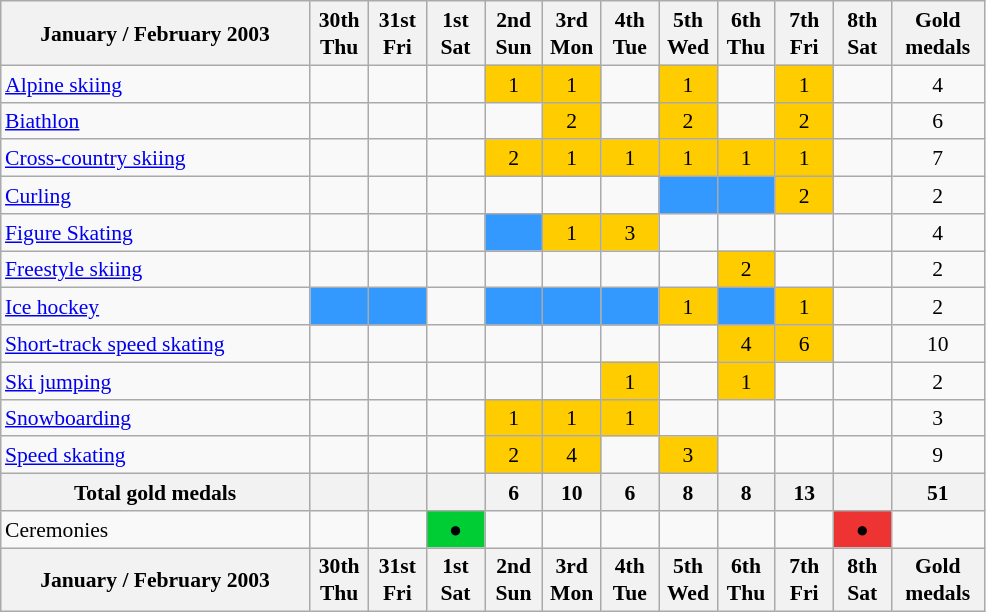<table class="wikitable" style="margin:0.5em auto; font-size:90%; line-height:1.25em;">
<tr>
<th width=200>January / February 2003</th>
<th width=32>30th<br>Thu</th>
<th width=32>31st<br>Fri</th>
<th width=32>1st<br>Sat</th>
<th width=32>2nd<br>Sun</th>
<th width=32>3rd<br>Mon</th>
<th width=32>4th<br>Tue</th>
<th width=32>5th<br>Wed</th>
<th width=32>6th<br>Thu</th>
<th width=32>7th<br>Fri</th>
<th width=32>8th<br>Sat</th>
<th width=55>Gold<br>medals</th>
</tr>
<tr align="center">
<td align="left"> <a href='#'>Alpine skiing</a></td>
<td></td>
<td></td>
<td></td>
<td bgcolor=#ffcc00>1</td>
<td bgcolor=#ffcc00>1</td>
<td></td>
<td bgcolor=#ffcc00>1</td>
<td></td>
<td bgcolor=#ffcc00>1</td>
<td></td>
<td>4</td>
</tr>
<tr align="center">
<td align="left"> <a href='#'>Biathlon</a></td>
<td></td>
<td></td>
<td></td>
<td></td>
<td bgcolor=#ffcc00>2</td>
<td></td>
<td bgcolor=#ffcc00>2</td>
<td></td>
<td bgcolor=#ffcc00>2</td>
<td></td>
<td>6</td>
</tr>
<tr align="center">
<td align="left"> <a href='#'>Cross-country skiing</a></td>
<td></td>
<td></td>
<td></td>
<td bgcolor=#ffcc00>2</td>
<td bgcolor=#ffcc00>1</td>
<td bgcolor=#ffcc00>1</td>
<td bgcolor=#ffcc00>1</td>
<td bgcolor=#ffcc00>1</td>
<td bgcolor=#ffcc00>1</td>
<td></td>
<td>7</td>
</tr>
<tr align="center">
<td align="left"> <a href='#'>Curling</a></td>
<td></td>
<td></td>
<td></td>
<td></td>
<td></td>
<td></td>
<td bgcolor=#3399ff></td>
<td bgcolor=#3399ff></td>
<td bgcolor=#ffcc00>2</td>
<td></td>
<td>2</td>
</tr>
<tr align="center">
<td align="left"> <a href='#'>Figure Skating</a></td>
<td></td>
<td></td>
<td></td>
<td bgcolor=#3399ff></td>
<td bgcolor=#ffcc00>1</td>
<td bgcolor=#ffcc00>3</td>
<td></td>
<td></td>
<td></td>
<td></td>
<td>4</td>
</tr>
<tr align="center">
<td align="left"> <a href='#'>Freestyle skiing</a></td>
<td></td>
<td></td>
<td></td>
<td></td>
<td></td>
<td></td>
<td></td>
<td bgcolor=#ffcc00>2</td>
<td></td>
<td></td>
<td>2</td>
</tr>
<tr align="center">
<td align="left"> <a href='#'>Ice hockey</a></td>
<td bgcolor=#3399ff></td>
<td bgcolor=#3399ff></td>
<td></td>
<td bgcolor=#3399ff></td>
<td bgcolor=#3399ff></td>
<td bgcolor=#3399ff></td>
<td bgcolor=#ffcc00>1</td>
<td bgcolor=#3399ff></td>
<td bgcolor=#ffcc00>1</td>
<td></td>
<td>2</td>
</tr>
<tr align="center">
<td align="left"> <a href='#'>Short-track speed skating</a></td>
<td></td>
<td></td>
<td></td>
<td></td>
<td></td>
<td></td>
<td></td>
<td bgcolor=#ffcc00>4</td>
<td bgcolor=#ffcc00>6</td>
<td></td>
<td>10</td>
</tr>
<tr align="center">
<td align="left"> <a href='#'>Ski jumping</a></td>
<td></td>
<td></td>
<td></td>
<td></td>
<td></td>
<td bgcolor=#ffcc00>1</td>
<td></td>
<td bgcolor=#ffcc00>1</td>
<td></td>
<td></td>
<td>2</td>
</tr>
<tr align="center">
<td align="left"> <a href='#'>Snowboarding</a></td>
<td></td>
<td></td>
<td></td>
<td bgcolor=#ffcc00>1</td>
<td bgcolor=#ffcc00>1</td>
<td bgcolor=#ffcc00>1</td>
<td></td>
<td></td>
<td></td>
<td></td>
<td>3</td>
</tr>
<tr align="center">
<td align="left"> <a href='#'>Speed skating</a></td>
<td></td>
<td></td>
<td></td>
<td bgcolor=#ffcc00>2</td>
<td bgcolor=#ffcc00>4</td>
<td></td>
<td bgcolor=#ffcc00>3</td>
<td></td>
<td></td>
<td></td>
<td>9</td>
</tr>
<tr align=center>
<th>Total gold medals</th>
<th></th>
<th></th>
<th></th>
<th>6</th>
<th>10</th>
<th>6</th>
<th>8</th>
<th>8</th>
<th>13</th>
<th></th>
<th>51</th>
</tr>
<tr>
<td>Ceremonies</td>
<td></td>
<td></td>
<td bgcolor=#00cc33 align=center>●</td>
<td></td>
<td></td>
<td></td>
<td></td>
<td></td>
<td></td>
<td bgcolor=#ee3333 align=center>●</td>
<td></td>
</tr>
<tr>
<th>January / February 2003</th>
<th width=32>30th<br>Thu</th>
<th width=32>31st<br>Fri</th>
<th width=32>1st<br>Sat</th>
<th width=32>2nd<br>Sun</th>
<th width=32>3rd<br>Mon</th>
<th width=32>4th<br>Tue</th>
<th width=32>5th<br>Wed</th>
<th width=32>6th<br>Thu</th>
<th width=32>7th<br>Fri</th>
<th width=32>8th<br>Sat</th>
<th width=55>Gold<br>medals</th>
</tr>
</table>
